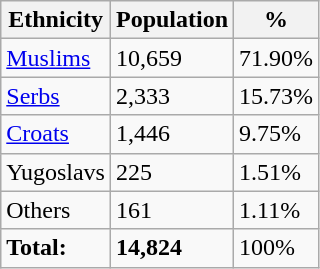<table class="wikitable sortable" border="1">
<tr>
<th>Ethnicity</th>
<th>Population</th>
<th>%</th>
</tr>
<tr>
<td><a href='#'>Muslims</a></td>
<td>10,659</td>
<td>71.90%</td>
</tr>
<tr>
<td><a href='#'>Serbs</a></td>
<td>2,333</td>
<td>15.73%</td>
</tr>
<tr>
<td><a href='#'>Croats</a></td>
<td>1,446</td>
<td>9.75%</td>
</tr>
<tr>
<td>Yugoslavs</td>
<td>225</td>
<td>1.51%</td>
</tr>
<tr>
<td>Others</td>
<td>161</td>
<td>1.11%</td>
</tr>
<tr>
<td><strong>Total:</strong></td>
<td><strong>14,824</strong></td>
<td>100%</td>
</tr>
</table>
